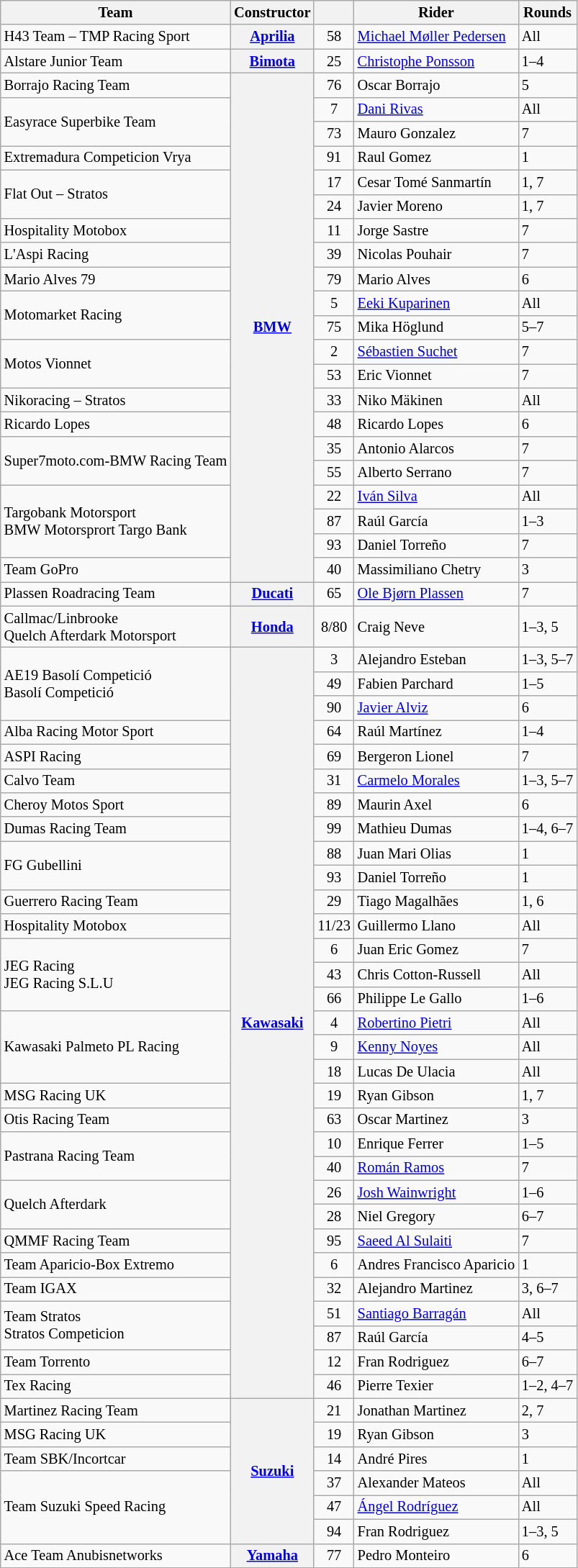<table class="wikitable" style="font-size:85%;">
<tr>
<th>Team</th>
<th>Constructor</th>
<th></th>
<th>Rider</th>
<th>Rounds</th>
</tr>
<tr>
<td> H43 Team – TMP Racing Sport</td>
<th><a href='#'>Aprilia</a></th>
<td align="center">58</td>
<td> <a href='#'>Michael Møller Pedersen</a></td>
<td>All</td>
</tr>
<tr>
<td> Alstare Junior Team</td>
<th><a href='#'>Bimota</a></th>
<td align="center">25</td>
<td> <a href='#'>Christophe Ponsson</a></td>
<td>1–4</td>
</tr>
<tr>
<td> Borrajo Racing Team</td>
<th rowspan="21"><a href='#'>BMW</a></th>
<td align="center">76</td>
<td> Oscar Borrajo</td>
<td>5</td>
</tr>
<tr>
<td rowspan="2"> Easyrace Superbike Team</td>
<td align="center">7</td>
<td> <a href='#'>Dani Rivas</a></td>
<td>All</td>
</tr>
<tr>
<td align="center">73</td>
<td> Mauro Gonzalez</td>
<td>7</td>
</tr>
<tr>
<td> Extremadura Competicion Vrya</td>
<td align="center">91</td>
<td> Raul Gomez</td>
<td>1</td>
</tr>
<tr>
<td rowspan="2"> Flat Out – Stratos</td>
<td align="center">17</td>
<td> Cesar Tomé Sanmartín</td>
<td>1, 7</td>
</tr>
<tr>
<td align="center">24</td>
<td> Javier Moreno</td>
<td>1, 7</td>
</tr>
<tr>
<td> Hospitality Motobox</td>
<td align="center">11</td>
<td> Jorge Sastre</td>
<td>7</td>
</tr>
<tr>
<td> L'Aspi Racing</td>
<td align="center">39</td>
<td> Nicolas Pouhair</td>
<td>7</td>
</tr>
<tr>
<td> Mario Alves 79</td>
<td align="center">79</td>
<td> Mario Alves</td>
<td>6</td>
</tr>
<tr>
<td rowspan="2"> Motomarket Racing</td>
<td align="center">5</td>
<td> <a href='#'>Eeki Kuparinen</a></td>
<td>All</td>
</tr>
<tr>
<td align="center">75</td>
<td> Mika Höglund</td>
<td>5–7</td>
</tr>
<tr>
<td rowspan="2"> Motos Vionnet</td>
<td align="center">2</td>
<td> <a href='#'>Sébastien Suchet</a></td>
<td>7</td>
</tr>
<tr>
<td align="center">53</td>
<td> Eric Vionnet</td>
<td>7</td>
</tr>
<tr>
<td> Nikoracing – Stratos</td>
<td align="center">33</td>
<td> Niko Mäkinen</td>
<td>All</td>
</tr>
<tr>
<td> Ricardo Lopes</td>
<td align="center">48</td>
<td> Ricardo Lopes</td>
<td>6</td>
</tr>
<tr>
<td rowspan="2"> Super7moto.com-BMW Racing Team</td>
<td align="center">35</td>
<td> Antonio Alarcos</td>
<td>7</td>
</tr>
<tr>
<td align="center">55</td>
<td> Alberto Serrano</td>
<td>7</td>
</tr>
<tr>
<td rowspan="3"> Targobank Motorsport<br>BMW Motorsprort Targo Bank</td>
<td align="center">22</td>
<td> <a href='#'>Iván Silva</a></td>
<td>All</td>
</tr>
<tr>
<td align="center">87</td>
<td> Raúl García</td>
<td>1–3</td>
</tr>
<tr>
<td align="center">93</td>
<td> Daniel Torreño</td>
<td>7</td>
</tr>
<tr>
<td> Team GoPro</td>
<td align="center">40</td>
<td> Massimiliano Chetry</td>
<td>3</td>
</tr>
<tr>
<td> Plassen Roadracing Team</td>
<th><a href='#'>Ducati</a></th>
<td align="center">65</td>
<td> <a href='#'>Ole Bjørn Plassen</a></td>
<td>7</td>
</tr>
<tr>
<td> Callmac/Linbrooke<br>Quelch Afterdark Motorsport</td>
<th><a href='#'>Honda</a></th>
<td align="center">8/80</td>
<td> Craig Neve</td>
<td>1–3, 5</td>
</tr>
<tr>
<td rowspan="3"> AE19 Basolí Competició<br>Basolí Competició</td>
<th rowspan="31"><a href='#'>Kawasaki</a></th>
<td align="center">3</td>
<td> Alejandro Esteban</td>
<td>1–3, 5–7</td>
</tr>
<tr>
<td align="center">49</td>
<td> Fabien Parchard</td>
<td>1–5</td>
</tr>
<tr>
<td align="center">90</td>
<td> <a href='#'>Javier Alviz</a></td>
<td>6</td>
</tr>
<tr>
<td> Alba Racing Motor Sport</td>
<td align="center">64</td>
<td> Raúl Martínez</td>
<td>1–4</td>
</tr>
<tr>
<td> ASPI Racing</td>
<td align="center">69</td>
<td> Bergeron Lionel</td>
<td>7</td>
</tr>
<tr>
<td> Calvo Team</td>
<td align="center">31</td>
<td> <a href='#'>Carmelo Morales</a></td>
<td>1–3, 5–7</td>
</tr>
<tr>
<td> Cheroy Motos Sport</td>
<td align="center">89</td>
<td> Maurin Axel</td>
<td>6</td>
</tr>
<tr>
<td> Dumas Racing Team</td>
<td align="center">99</td>
<td> Mathieu Dumas</td>
<td>1–4, 6–7</td>
</tr>
<tr>
<td rowspan="2"> FG Gubellini</td>
<td align="center">88</td>
<td> Juan Mari Olias</td>
<td>1</td>
</tr>
<tr>
<td align="center">93</td>
<td> Daniel Torreño</td>
<td>1</td>
</tr>
<tr>
<td> Guerrero Racing Team</td>
<td align="center">29</td>
<td> Tiago Magalhães</td>
<td>1, 6</td>
</tr>
<tr>
<td> Hospitality Motobox</td>
<td align="center">11/23</td>
<td> Guillermo Llano</td>
<td>All</td>
</tr>
<tr>
<td rowspan="3"> JEG Racing<br>JEG Racing S.L.U</td>
<td align="center">6</td>
<td> Juan Eric Gomez</td>
<td>7</td>
</tr>
<tr>
<td align="center">43</td>
<td> Chris Cotton-Russell</td>
<td>All</td>
</tr>
<tr>
<td align="center">66</td>
<td> Philippe Le Gallo</td>
<td>1–6</td>
</tr>
<tr>
<td rowspan="3"> Kawasaki Palmeto PL Racing</td>
<td align="center">4</td>
<td> <a href='#'>Robertino Pietri</a></td>
<td>All</td>
</tr>
<tr>
<td align="center">9</td>
<td> <a href='#'>Kenny Noyes</a></td>
<td>All</td>
</tr>
<tr>
<td align="center">18</td>
<td> Lucas De Ulacia</td>
<td>All</td>
</tr>
<tr>
<td> MSG Racing UK</td>
<td align="center">19</td>
<td> Ryan Gibson</td>
<td>1, 7</td>
</tr>
<tr>
<td> Otis Racing Team</td>
<td align="center">63</td>
<td> Oscar Martinez</td>
<td>3</td>
</tr>
<tr>
<td rowspan="2"> Pastrana Racing Team</td>
<td align="center">10</td>
<td> Enrique Ferrer</td>
<td>1–5</td>
</tr>
<tr>
<td align="center">40</td>
<td> <a href='#'>Román Ramos</a></td>
<td>7</td>
</tr>
<tr>
<td rowspan="2"> Quelch Afterdark</td>
<td align="center">26</td>
<td> <a href='#'>Josh Wainwright</a></td>
<td>1–6</td>
</tr>
<tr>
<td align="center">28</td>
<td> Niel Gregory</td>
<td>6–7</td>
</tr>
<tr>
<td> QMMF Racing Team</td>
<td align="center">95</td>
<td> <a href='#'>Saeed Al Sulaiti</a></td>
<td>7</td>
</tr>
<tr>
<td> Team Aparicio-Box Extremo</td>
<td align="center">6</td>
<td> Andres Francisco Aparicio</td>
<td>1</td>
</tr>
<tr>
<td> Team IGAX</td>
<td align="center">32</td>
<td> Alejandro Martinez</td>
<td>3, 6–7</td>
</tr>
<tr>
<td rowspan="2"> Team Stratos<br>Stratos Competicion</td>
<td align="center">51</td>
<td> <a href='#'>Santiago Barragán</a></td>
<td>All</td>
</tr>
<tr>
<td align="center">87</td>
<td> Raúl García</td>
<td>4–5</td>
</tr>
<tr>
<td> Team Torrento</td>
<td align="center">12</td>
<td> Fran Rodriguez</td>
<td>6–7</td>
</tr>
<tr>
<td> Tex Racing</td>
<td align="center">46</td>
<td> Pierre Texier</td>
<td>1–2, 4–7</td>
</tr>
<tr>
<td> Martinez Racing Team</td>
<th rowspan="6"><a href='#'>Suzuki</a></th>
<td align="center">21</td>
<td> Jonathan Martinez</td>
<td>2, 7</td>
</tr>
<tr>
<td> MSG Racing UK</td>
<td align="center">19</td>
<td> Ryan Gibson</td>
<td>3</td>
</tr>
<tr>
<td> Team SBK/Incortcar</td>
<td align="center">14</td>
<td> André Pires</td>
<td>1</td>
</tr>
<tr>
<td rowspan="3"> Team Suzuki Speed Racing</td>
<td align="center">37</td>
<td> Alexander Mateos</td>
<td>All</td>
</tr>
<tr>
<td align="center">47</td>
<td> <a href='#'>Ángel Rodríguez</a></td>
<td>All</td>
</tr>
<tr>
<td align="center">94</td>
<td> Fran Rodriguez</td>
<td>1–3, 5</td>
</tr>
<tr>
<td> Ace Team Anubisnetworks</td>
<th><a href='#'>Yamaha</a></th>
<td align="center">77</td>
<td> Pedro Monteiro</td>
<td>6</td>
</tr>
</table>
